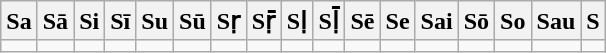<table class=wikitable>
<tr>
<th>Sa</th>
<th>Sā</th>
<th>Si</th>
<th>Sī</th>
<th>Su</th>
<th>Sū</th>
<th>Sṛ</th>
<th>Sṝ</th>
<th>Sḷ</th>
<th>Sḹ</th>
<th>Sē</th>
<th>Se</th>
<th>Sai</th>
<th>Sō</th>
<th>So</th>
<th>Sau</th>
<th>S</th>
</tr>
<tr>
<td></td>
<td></td>
<td></td>
<td></td>
<td></td>
<td></td>
<td></td>
<td></td>
<td></td>
<td></td>
<td></td>
<td></td>
<td></td>
<td></td>
<td></td>
<td></td>
<td></td>
</tr>
</table>
